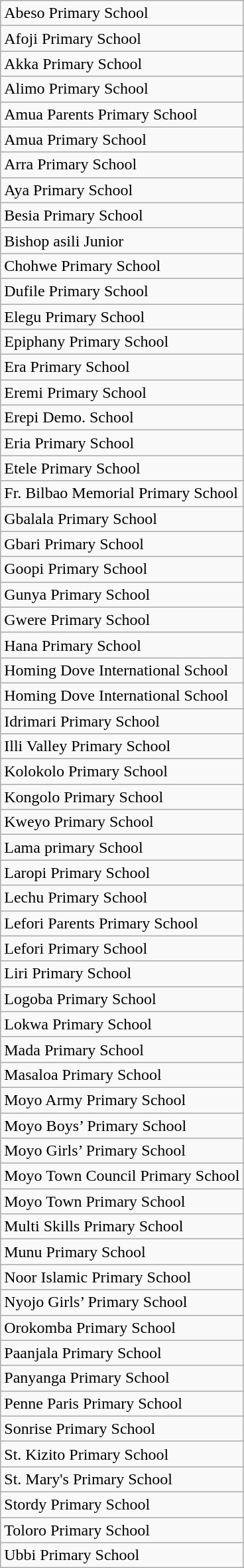<table class="wikitable">
<tr>
<td>Abeso Primary School</td>
</tr>
<tr>
<td>Afoji Primary School</td>
</tr>
<tr>
<td>Akka Primary School</td>
</tr>
<tr>
<td>Alimo Primary School</td>
</tr>
<tr>
<td>Amua Parents Primary School</td>
</tr>
<tr>
<td>Amua Primary School</td>
</tr>
<tr>
<td>Arra Primary School</td>
</tr>
<tr>
<td>Aya Primary School</td>
</tr>
<tr>
<td>Besia Primary School</td>
</tr>
<tr>
<td>Bishop asili Junior</td>
</tr>
<tr>
<td>Chohwe Primary School</td>
</tr>
<tr>
<td>Dufile Primary School</td>
</tr>
<tr>
<td>Elegu Primary School</td>
</tr>
<tr>
<td>Epiphany Primary School</td>
</tr>
<tr>
<td>Era Primary School</td>
</tr>
<tr>
<td>Eremi Primary School</td>
</tr>
<tr>
<td>Erepi Demo. School</td>
</tr>
<tr>
<td>Eria Primary School</td>
</tr>
<tr>
<td>Etele Primary School</td>
</tr>
<tr>
<td>Fr. Bilbao Memorial Primary School</td>
</tr>
<tr>
<td>Gbalala Primary School</td>
</tr>
<tr>
<td>Gbari Primary School</td>
</tr>
<tr>
<td>Goopi Primary School</td>
</tr>
<tr>
<td>Gunya Primary School</td>
</tr>
<tr>
<td>Gwere Primary School</td>
</tr>
<tr>
<td>Hana Primary School</td>
</tr>
<tr>
<td>Homing Dove International School</td>
</tr>
<tr>
<td>Homing Dove International School</td>
</tr>
<tr>
<td>Idrimari Primary School</td>
</tr>
<tr>
<td>Illi Valley Primary School</td>
</tr>
<tr>
<td>Kolokolo Primary School</td>
</tr>
<tr>
<td>Kongolo Primary School</td>
</tr>
<tr>
<td>Kweyo Primary School</td>
</tr>
<tr>
<td>Lama primary School</td>
</tr>
<tr>
<td>Laropi Primary School</td>
</tr>
<tr>
<td>Lechu Primary School</td>
</tr>
<tr>
<td>Lefori Parents Primary School</td>
</tr>
<tr>
<td>Lefori Primary School</td>
</tr>
<tr>
<td>Liri Primary School</td>
</tr>
<tr>
<td>Logoba Primary School</td>
</tr>
<tr>
<td>Lokwa Primary School</td>
</tr>
<tr>
<td>Mada Primary School</td>
</tr>
<tr>
<td>Masaloa Primary School</td>
</tr>
<tr>
<td>Moyo Army Primary School</td>
</tr>
<tr>
<td>Moyo Boys’ Primary School</td>
</tr>
<tr>
<td>Moyo Girls’ Primary School</td>
</tr>
<tr>
<td>Moyo Town Council Primary School</td>
</tr>
<tr>
<td>Moyo Town Primary School</td>
</tr>
<tr>
<td>Multi Skills Primary School</td>
</tr>
<tr>
<td>Munu Primary School</td>
</tr>
<tr>
<td>Noor Islamic Primary School</td>
</tr>
<tr>
<td>Nyojo Girls’ Primary School</td>
</tr>
<tr>
<td>Orokomba Primary School</td>
</tr>
<tr>
<td>Paanjala Primary School</td>
</tr>
<tr>
<td>Panyanga Primary School</td>
</tr>
<tr>
<td>Penne Paris Primary School</td>
</tr>
<tr>
<td>Sonrise Primary School</td>
</tr>
<tr>
<td>St. Kizito Primary School</td>
</tr>
<tr>
<td>St. Mary's Primary School</td>
</tr>
<tr>
<td>Stordy Primary School</td>
</tr>
<tr>
<td>Toloro Primary School</td>
</tr>
<tr>
<td>Ubbi Primary School</td>
</tr>
</table>
